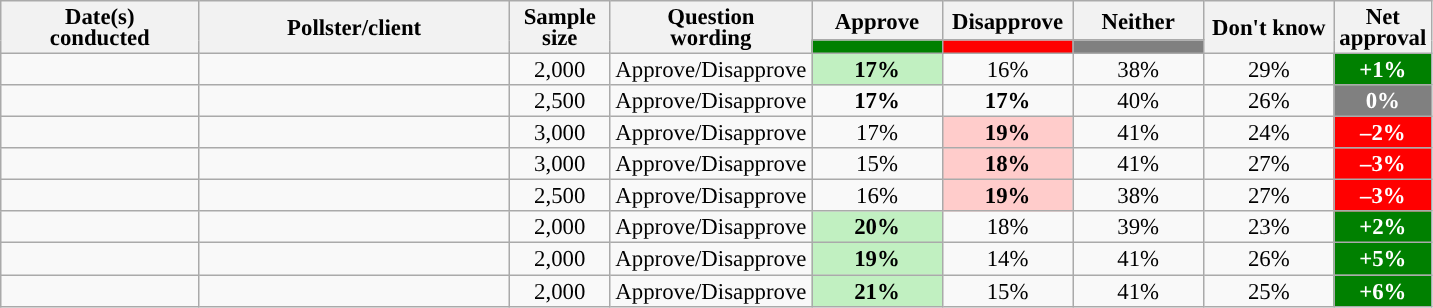<table class="wikitable collapsible sortable mw-datatable" style="text-align:center;font-size:95%;line-height:14px;">
<tr>
<th style="width:125px;" rowspan="2">Date(s)<br>conducted</th>
<th style="width:200px;" rowspan="2">Pollster/client</th>
<th style="width:60px;" rowspan="2">Sample size</th>
<th style="width:120px;" rowspan="2">Question<br>wording</th>
<th class="unsortable" style="width:80px;">Approve</th>
<th class="unsortable" style="width: 80px;">Disapprove</th>
<th class="unsortable" style="width:80px;">Neither</th>
<th class="unsortable" style="width:80px;" rowspan="2">Don't know</th>
<th class="unsortable" style="width:20px;" rowspan="2">Net approval</th>
</tr>
<tr>
<th class="unsortable" style="color:inherit;background:green;width:60px;"></th>
<th class="unsortable" style="color:inherit;background:red;width:60px;"></th>
<th class="unsortable" style="background:grey;width:60px;"></th>
</tr>
<tr>
<td></td>
<td></td>
<td>2,000</td>
<td>Approve/Disapprove</td>
<td style="background:#C1F0C1"><strong>17%</strong></td>
<td>16%</td>
<td>38%</td>
<td>29%</td>
<td style="background:green;color:white;"><strong>+1%</strong></td>
</tr>
<tr>
<td></td>
<td></td>
<td>2,500</td>
<td>Approve/Disapprove</td>
<td><strong>17%</strong></td>
<td><strong>17%</strong></td>
<td>40%</td>
<td>26%</td>
<td style="background:grey;color:white;"><strong>0%</strong></td>
</tr>
<tr>
<td></td>
<td></td>
<td>3,000</td>
<td>Approve/Disapprove</td>
<td>17%</td>
<td style="background:#ffcccb"><strong>19%</strong></td>
<td>41%</td>
<td>24%</td>
<td style="background:red;color:white;"><strong>–2%</strong></td>
</tr>
<tr>
<td></td>
<td></td>
<td>3,000</td>
<td>Approve/Disapprove</td>
<td>15%</td>
<td style="background:#ffcccb"><strong>18%</strong></td>
<td>41%</td>
<td>27%</td>
<td style="background:red;color:white;"><strong>–3%</strong></td>
</tr>
<tr>
<td></td>
<td></td>
<td>2,500</td>
<td>Approve/Disapprove</td>
<td>16%</td>
<td style="background:#ffcccb"><strong>19%</strong></td>
<td>38%</td>
<td>27%</td>
<td style="background:red;color:white;"><strong>–3%</strong></td>
</tr>
<tr>
<td></td>
<td></td>
<td>2,000</td>
<td>Approve/Disapprove</td>
<td style="background:#C1F0C1"><strong>20%</strong></td>
<td>18%</td>
<td>39%</td>
<td>23%</td>
<td style="background:green;color:white;"><strong>+2%</strong></td>
</tr>
<tr>
<td></td>
<td></td>
<td>2,000</td>
<td>Approve/Disapprove</td>
<td style="background:#C1F0C1"><strong>19%</strong></td>
<td>14%</td>
<td>41%</td>
<td>26%</td>
<td style="background:green;color:white;"><strong>+5%</strong></td>
</tr>
<tr>
<td></td>
<td></td>
<td>2,000</td>
<td>Approve/Disapprove</td>
<td style="background:#C1F0C1"><strong>21%</strong></td>
<td>15%</td>
<td>41%</td>
<td>25%</td>
<td style="background:green;color:white;"><strong>+6%</strong></td>
</tr>
</table>
